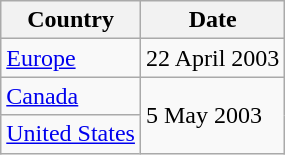<table class="wikitable">
<tr>
<th>Country</th>
<th>Date</th>
</tr>
<tr>
<td><a href='#'>Europe</a></td>
<td>22 April 2003</td>
</tr>
<tr>
<td><a href='#'>Canada</a></td>
<td rowspan="2">5 May 2003</td>
</tr>
<tr>
<td><a href='#'>United States</a></td>
</tr>
</table>
